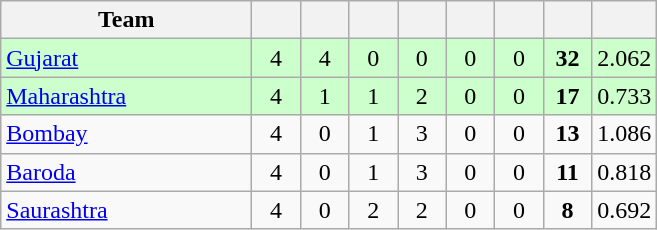<table class="wikitable" style="text-align:center">
<tr>
<th style="width:160px">Team</th>
<th style="width:25px"></th>
<th style="width:25px"></th>
<th style="width:25px"></th>
<th style="width:25px"></th>
<th style="width:25px"></th>
<th style="width:25px"></th>
<th style="width:25px"></th>
<th style="width:25px;"></th>
</tr>
<tr style="background:#cfc;">
<td style="text-align:left"><a href='#'>Gujarat</a></td>
<td>4</td>
<td>4</td>
<td>0</td>
<td>0</td>
<td>0</td>
<td>0</td>
<td><strong>32</strong></td>
<td>2.062</td>
</tr>
<tr style="background:#cfc;">
<td style="text-align:left"><a href='#'>Maharashtra</a></td>
<td>4</td>
<td>1</td>
<td>1</td>
<td>2</td>
<td>0</td>
<td>0</td>
<td><strong>17</strong></td>
<td>0.733</td>
</tr>
<tr>
<td style="text-align:left"><a href='#'>Bombay</a></td>
<td>4</td>
<td>0</td>
<td>1</td>
<td>3</td>
<td>0</td>
<td>0</td>
<td><strong>13</strong></td>
<td>1.086</td>
</tr>
<tr>
<td style="text-align:left"><a href='#'>Baroda</a></td>
<td>4</td>
<td>0</td>
<td>1</td>
<td>3</td>
<td>0</td>
<td>0</td>
<td><strong>11</strong></td>
<td>0.818</td>
</tr>
<tr>
<td style="text-align:left"><a href='#'>Saurashtra</a></td>
<td>4</td>
<td>0</td>
<td>2</td>
<td>2</td>
<td>0</td>
<td>0</td>
<td><strong>8</strong></td>
<td>0.692</td>
</tr>
</table>
